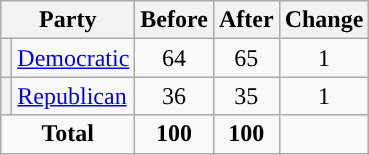<table class="wikitable" style="text-align:center;">
<tr>
<th colspan="2">Party</th>
<th>Before</th>
<th>After</th>
<th>Change</th>
</tr>
<tr>
<th style="background-color:"></th>
<td style="text-align:left;"><a href='#'>Democratic</a></td>
<td>64</td>
<td>65</td>
<td> 1</td>
</tr>
<tr>
<th style="background-color:"></th>
<td style="text-align:left;"><a href='#'>Republican</a></td>
<td>36</td>
<td>35</td>
<td> 1</td>
</tr>
<tr>
<td colspan="2"><strong>Total</strong></td>
<td><strong>100</strong></td>
<td><strong>100</strong></td>
<td></td>
</tr>
</table>
